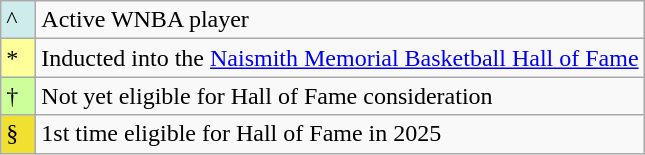<table class="wikitable">
<tr>
<td style="background:#CFECEC; width:1em">^</td>
<td>Active WNBA player</td>
</tr>
<tr>
<td style="background:#FFFF99; width:1em">*</td>
<td>Inducted into the <a href='#'>Naismith Memorial Basketball Hall of Fame</a></td>
</tr>
<tr>
<td style="background:#CCFF99; width:1em">†</td>
<td>Not yet eligible for Hall of Fame consideration</td>
</tr>
<tr>
<td style="background:#F0E130; width:1em">§</td>
<td>1st time eligible for Hall of Fame in 2025</td>
</tr>
</table>
